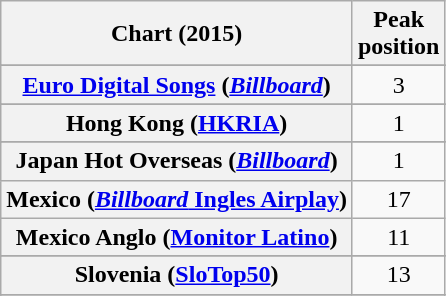<table class="wikitable plainrowheaders sortable" style="text-align:center;">
<tr>
<th>Chart (2015)</th>
<th>Peak<br>position</th>
</tr>
<tr>
</tr>
<tr>
</tr>
<tr>
</tr>
<tr>
</tr>
<tr>
</tr>
<tr>
</tr>
<tr>
</tr>
<tr>
</tr>
<tr>
</tr>
<tr>
</tr>
<tr>
</tr>
<tr>
<th scope="row"><a href='#'>Euro Digital Songs</a> (<em><a href='#'>Billboard</a></em>)</th>
<td>3</td>
</tr>
<tr>
</tr>
<tr>
</tr>
<tr>
</tr>
<tr>
<th scope="row">Hong Kong (<a href='#'>HKRIA</a>)</th>
<td>1</td>
</tr>
<tr>
</tr>
<tr>
</tr>
<tr>
</tr>
<tr>
</tr>
<tr>
<th scope="row">Japan Hot Overseas (<em><a href='#'>Billboard</a></em>)</th>
<td>1</td>
</tr>
<tr>
<th scope="row">Mexico (<a href='#'><em>Billboard</em> Ingles Airplay</a>)</th>
<td style="text-align:center;">17</td>
</tr>
<tr>
<th scope="row">Mexico Anglo (<a href='#'>Monitor Latino</a>)</th>
<td style="text-align:center;">11</td>
</tr>
<tr>
</tr>
<tr>
</tr>
<tr>
</tr>
<tr>
</tr>
<tr>
</tr>
<tr>
</tr>
<tr>
</tr>
<tr>
</tr>
<tr>
<th scope="row">Slovenia (<a href='#'>SloTop50</a>)</th>
<td align=center>13</td>
</tr>
<tr>
</tr>
<tr>
</tr>
<tr>
</tr>
<tr>
</tr>
<tr>
</tr>
<tr>
</tr>
<tr>
</tr>
<tr>
</tr>
<tr>
</tr>
</table>
